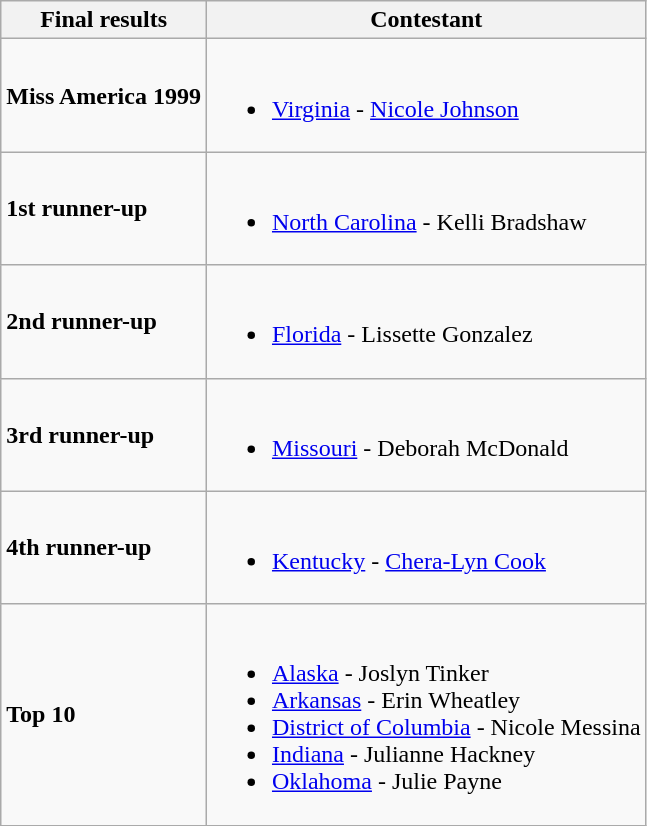<table class="wikitable">
<tr>
<th>Final results</th>
<th>Contestant</th>
</tr>
<tr>
<td><strong>Miss America 1999</strong></td>
<td><br><ul><li> <a href='#'>Virginia</a> - <a href='#'>Nicole Johnson</a></li></ul></td>
</tr>
<tr>
<td><strong>1st runner-up</strong></td>
<td><br><ul><li> <a href='#'>North Carolina</a> - Kelli Bradshaw</li></ul></td>
</tr>
<tr>
<td><strong>2nd runner-up</strong></td>
<td><br><ul><li> <a href='#'>Florida</a> - Lissette Gonzalez</li></ul></td>
</tr>
<tr>
<td><strong>3rd runner-up</strong></td>
<td><br><ul><li> <a href='#'>Missouri</a> - Deborah McDonald</li></ul></td>
</tr>
<tr>
<td><strong>4th runner-up</strong></td>
<td><br><ul><li> <a href='#'>Kentucky</a> - <a href='#'>Chera-Lyn Cook</a></li></ul></td>
</tr>
<tr>
<td><strong>Top 10</strong></td>
<td><br><ul><li> <a href='#'>Alaska</a> - Joslyn Tinker</li><li> <a href='#'>Arkansas</a> - Erin Wheatley</li><li> <a href='#'>District of Columbia</a> - Nicole Messina</li><li> <a href='#'>Indiana</a> - Julianne Hackney</li><li> <a href='#'>Oklahoma</a> - Julie Payne</li></ul></td>
</tr>
</table>
